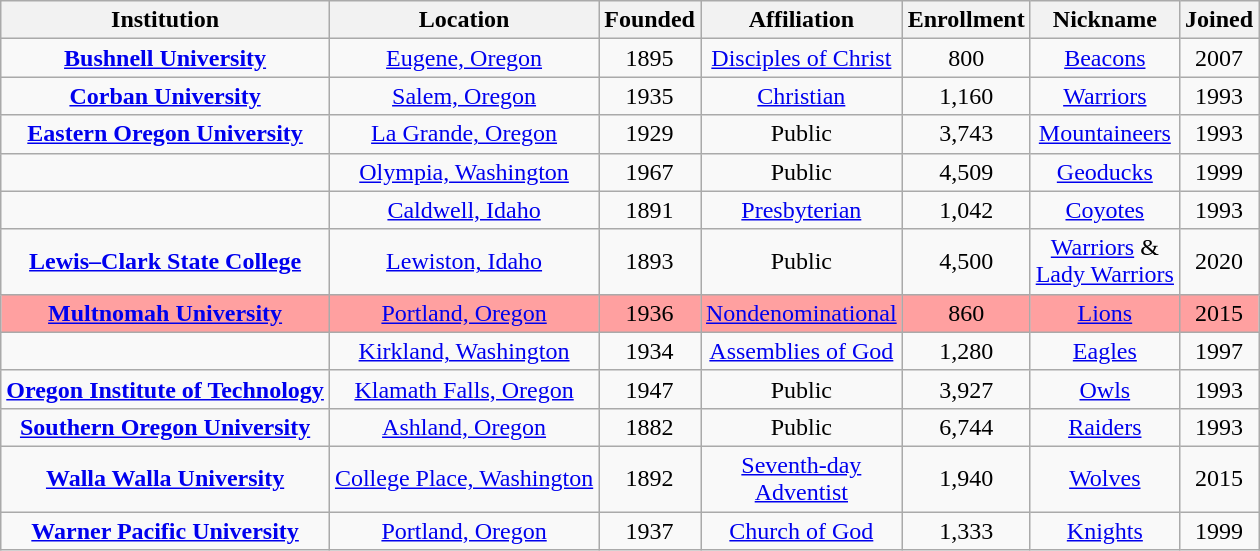<table class="wikitable sortable" style="text-align:center">
<tr>
<th>Institution</th>
<th>Location</th>
<th>Founded</th>
<th>Affiliation</th>
<th>Enrollment</th>
<th>Nickname</th>
<th>Joined</th>
</tr>
<tr>
<td><strong><a href='#'>Bushnell University</a></strong></td>
<td><a href='#'>Eugene, Oregon</a></td>
<td>1895</td>
<td><a href='#'>Disciples of Christ</a></td>
<td>800</td>
<td><a href='#'>Beacons</a></td>
<td>2007</td>
</tr>
<tr>
<td><strong><a href='#'>Corban University</a></strong></td>
<td><a href='#'>Salem, Oregon</a></td>
<td>1935</td>
<td><a href='#'>Christian</a></td>
<td>1,160</td>
<td><a href='#'>Warriors</a></td>
<td>1993</td>
</tr>
<tr>
<td><strong><a href='#'>Eastern Oregon University</a></strong></td>
<td><a href='#'>La Grande, Oregon</a></td>
<td>1929</td>
<td>Public</td>
<td>3,743</td>
<td><a href='#'>Mountaineers</a></td>
<td>1993</td>
</tr>
<tr>
<td></td>
<td><a href='#'>Olympia, Washington</a></td>
<td>1967</td>
<td>Public</td>
<td>4,509</td>
<td><a href='#'>Geoducks</a></td>
<td>1999</td>
</tr>
<tr>
<td></td>
<td><a href='#'>Caldwell, Idaho</a></td>
<td>1891</td>
<td><a href='#'>Presbyterian</a><br></td>
<td>1,042</td>
<td><a href='#'>Coyotes</a></td>
<td>1993</td>
</tr>
<tr>
<td><strong><a href='#'>Lewis–Clark State College</a></strong></td>
<td><a href='#'>Lewiston, Idaho</a></td>
<td>1893</td>
<td>Public</td>
<td>4,500</td>
<td><a href='#'>Warriors</a> &<br><a href='#'>Lady Warriors</a></td>
<td>2020</td>
</tr>
<tr bgcolor=#ffa0a0>
<td><strong><a href='#'>Multnomah University</a></strong></td>
<td><a href='#'>Portland, Oregon</a></td>
<td>1936</td>
<td><a href='#'>Nondenominational</a></td>
<td>860</td>
<td><a href='#'>Lions</a></td>
<td>2015</td>
</tr>
<tr>
<td></td>
<td><a href='#'>Kirkland, Washington</a></td>
<td>1934</td>
<td><a href='#'>Assemblies of God</a></td>
<td>1,280</td>
<td><a href='#'>Eagles</a></td>
<td>1997</td>
</tr>
<tr>
<td><strong><a href='#'>Oregon Institute of Technology</a></strong></td>
<td><a href='#'>Klamath Falls, Oregon</a></td>
<td>1947</td>
<td>Public</td>
<td>3,927</td>
<td><a href='#'>Owls</a></td>
<td>1993</td>
</tr>
<tr>
<td><strong><a href='#'>Southern Oregon University</a></strong></td>
<td><a href='#'>Ashland, Oregon</a></td>
<td>1882</td>
<td>Public</td>
<td>6,744</td>
<td><a href='#'>Raiders</a></td>
<td>1993</td>
</tr>
<tr>
<td><strong><a href='#'>Walla Walla University</a></strong></td>
<td><a href='#'>College Place, Washington</a></td>
<td>1892</td>
<td><a href='#'>Seventh-day<br>Adventist</a></td>
<td>1,940</td>
<td><a href='#'>Wolves</a></td>
<td>2015</td>
</tr>
<tr>
<td><strong><a href='#'>Warner Pacific University</a></strong></td>
<td><a href='#'>Portland, Oregon</a></td>
<td>1937</td>
<td><a href='#'>Church of God</a></td>
<td>1,333</td>
<td><a href='#'>Knights</a></td>
<td>1999</td>
</tr>
</table>
